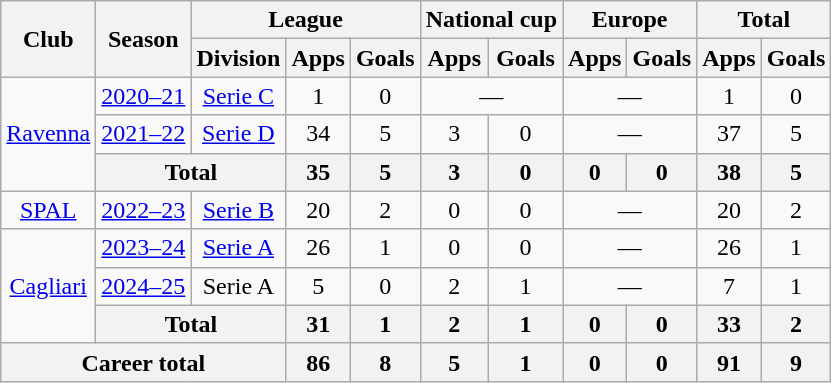<table class="wikitable" style="text-align:center">
<tr>
<th rowspan="2">Club</th>
<th rowspan="2">Season</th>
<th colspan="3">League</th>
<th colspan="2">National cup</th>
<th colspan="2">Europe</th>
<th colspan="2">Total</th>
</tr>
<tr>
<th>Division</th>
<th>Apps</th>
<th>Goals</th>
<th>Apps</th>
<th>Goals</th>
<th>Apps</th>
<th>Goals</th>
<th>Apps</th>
<th>Goals</th>
</tr>
<tr>
<td rowspan="3"><a href='#'>Ravenna</a></td>
<td><a href='#'>2020–21</a></td>
<td><a href='#'>Serie C</a></td>
<td>1</td>
<td>0</td>
<td colspan="2">—</td>
<td colspan="2">—</td>
<td>1</td>
<td>0</td>
</tr>
<tr>
<td><a href='#'>2021–22</a></td>
<td><a href='#'>Serie D</a></td>
<td>34</td>
<td>5</td>
<td>3</td>
<td>0</td>
<td colspan="2">—</td>
<td>37</td>
<td>5</td>
</tr>
<tr>
<th colspan="2">Total</th>
<th>35</th>
<th>5</th>
<th>3</th>
<th>0</th>
<th>0</th>
<th>0</th>
<th>38</th>
<th>5</th>
</tr>
<tr>
<td><a href='#'>SPAL</a></td>
<td><a href='#'>2022–23</a></td>
<td><a href='#'>Serie B</a></td>
<td>20</td>
<td>2</td>
<td>0</td>
<td>0</td>
<td colspan="2">—</td>
<td>20</td>
<td>2</td>
</tr>
<tr>
<td rowspan="3"><a href='#'>Cagliari</a></td>
<td><a href='#'>2023–24</a></td>
<td><a href='#'>Serie A</a></td>
<td>26</td>
<td>1</td>
<td>0</td>
<td>0</td>
<td colspan="2">—</td>
<td>26</td>
<td>1</td>
</tr>
<tr>
<td><a href='#'>2024–25</a></td>
<td>Serie A</td>
<td>5</td>
<td>0</td>
<td>2</td>
<td>1</td>
<td colspan="2">—</td>
<td>7</td>
<td>1</td>
</tr>
<tr>
<th colspan="2">Total</th>
<th>31</th>
<th>1</th>
<th>2</th>
<th>1</th>
<th>0</th>
<th>0</th>
<th>33</th>
<th>2</th>
</tr>
<tr>
<th colspan="3">Career total</th>
<th>86</th>
<th>8</th>
<th>5</th>
<th>1</th>
<th>0</th>
<th>0</th>
<th>91</th>
<th>9</th>
</tr>
</table>
